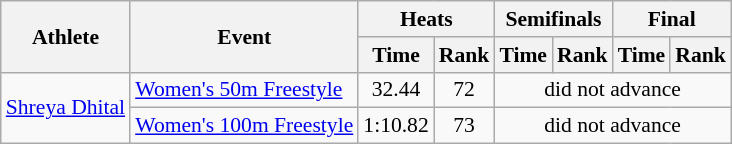<table class=wikitable style="font-size:90%">
<tr>
<th rowspan="2">Athlete</th>
<th rowspan="2">Event</th>
<th colspan="2">Heats</th>
<th colspan="2">Semifinals</th>
<th colspan="2">Final</th>
</tr>
<tr>
<th>Time</th>
<th>Rank</th>
<th>Time</th>
<th>Rank</th>
<th>Time</th>
<th>Rank</th>
</tr>
<tr>
<td rowspan="2"><a href='#'>Shreya Dhital</a></td>
<td><a href='#'>Women's 50m Freestyle</a></td>
<td align=center>32.44</td>
<td align=center>72</td>
<td align=center colspan=4>did not advance</td>
</tr>
<tr>
<td><a href='#'>Women's 100m Freestyle</a></td>
<td align=center>1:10.82</td>
<td align=center>73</td>
<td align=center colspan=4>did not advance</td>
</tr>
</table>
